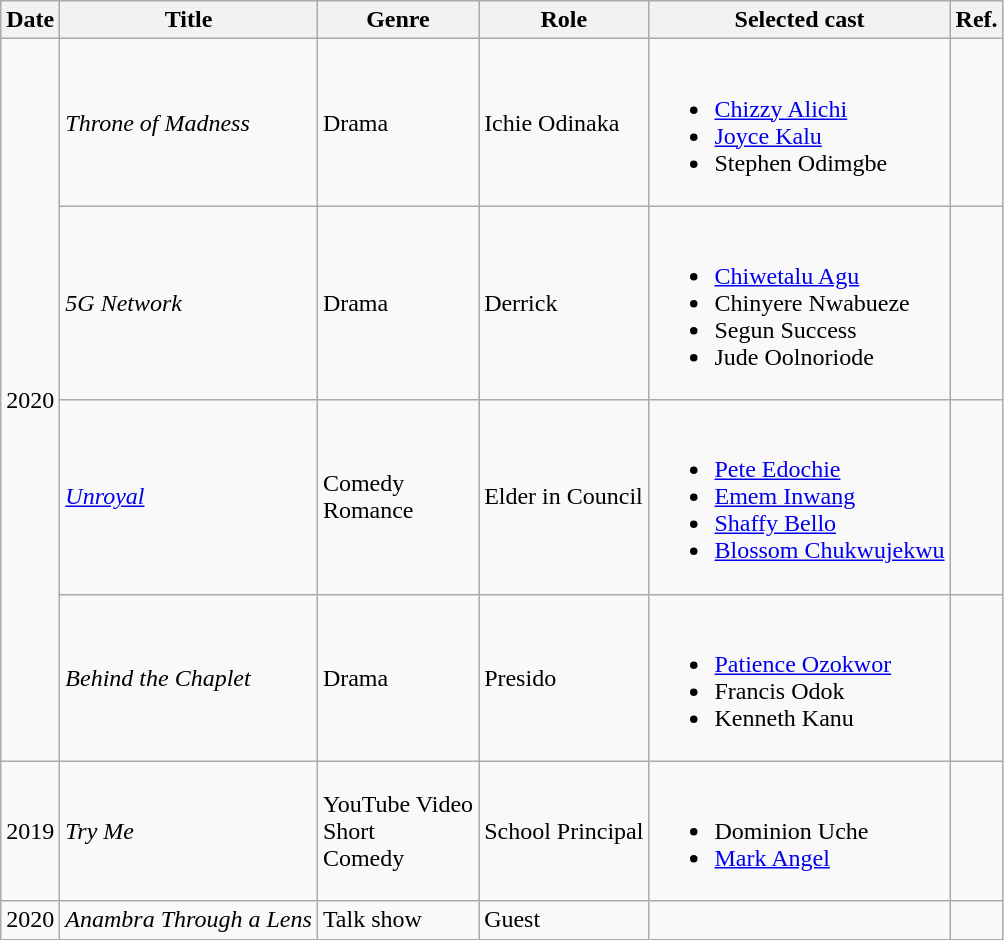<table class="wikitable plainrowheaders sortable">
<tr>
<th>Date</th>
<th>Title</th>
<th>Genre</th>
<th>Role</th>
<th>Selected cast</th>
<th>Ref.</th>
</tr>
<tr>
<td rowspan="4">2020</td>
<td><em>Throne of Madness</em></td>
<td>Drama</td>
<td>Ichie Odinaka</td>
<td><br><ul><li><a href='#'>Chizzy Alichi</a></li><li><a href='#'>Joyce Kalu</a></li><li>Stephen Odimgbe</li></ul></td>
<td></td>
</tr>
<tr>
<td><em>5G Network</em></td>
<td>Drama</td>
<td>Derrick</td>
<td><br><ul><li><a href='#'>Chiwetalu Agu</a></li><li>Chinyere Nwabueze</li><li>Segun Success</li><li>Jude Oolnoriode</li></ul></td>
<td></td>
</tr>
<tr>
<td><em><a href='#'>Unroyal</a></em></td>
<td>Comedy<br>Romance</td>
<td>Elder in Council</td>
<td><br><ul><li><a href='#'>Pete Edochie</a></li><li><a href='#'>Emem Inwang</a></li><li><a href='#'>Shaffy Bello</a></li><li><a href='#'>Blossom Chukwujekwu</a></li></ul></td>
<td></td>
</tr>
<tr>
<td><em>Behind the Chaplet</em></td>
<td>Drama</td>
<td>Presido</td>
<td><br><ul><li><a href='#'>Patience Ozokwor</a></li><li>Francis Odok</li><li>Kenneth Kanu</li></ul></td>
<td></td>
</tr>
<tr>
<td>2019</td>
<td><em>Try Me</em></td>
<td>YouTube Video<br>Short<br>Comedy</td>
<td>School Principal</td>
<td><br><ul><li>Dominion Uche</li><li><a href='#'>Mark Angel</a></li></ul></td>
<td></td>
</tr>
<tr>
<td>2020</td>
<td><em>Anambra Through a Lens</em></td>
<td>Talk show</td>
<td>Guest</td>
<td></td>
<td></td>
</tr>
<tr>
</tr>
</table>
